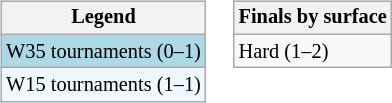<table>
<tr valign=top>
<td><br><table class="wikitable" style="font-size:85%">
<tr>
<th>Legend</th>
</tr>
<tr style="background:lightblue;">
<td>W35 tournaments (0–1)</td>
</tr>
<tr style="background:#f0f8ff">
<td>W15 tournaments (1–1)</td>
</tr>
</table>
</td>
<td><br><table class="wikitable" style="font-size:85%">
<tr>
<th>Finals by surface</th>
</tr>
<tr>
<td>Hard (1–2)</td>
</tr>
</table>
</td>
</tr>
</table>
